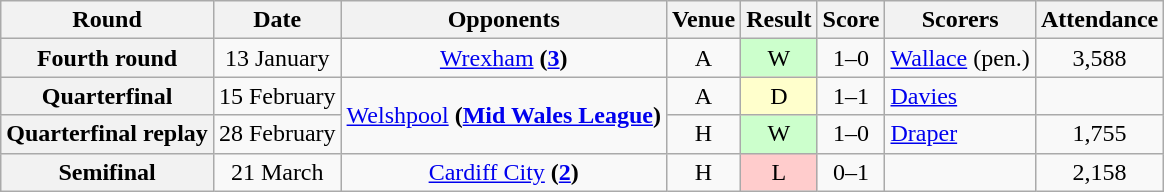<table class="wikitable" style="text-align:center">
<tr>
<th>Round</th>
<th>Date</th>
<th>Opponents</th>
<th>Venue</th>
<th>Result</th>
<th>Score</th>
<th>Scorers</th>
<th>Attendance</th>
</tr>
<tr>
<th>Fourth round</th>
<td>13 January</td>
<td><a href='#'>Wrexham</a> <strong>(<a href='#'>3</a>)</strong></td>
<td>A</td>
<td style="background-color:#CCFFCC">W</td>
<td>1–0</td>
<td align="left"><a href='#'>Wallace</a> (pen.)</td>
<td>3,588</td>
</tr>
<tr>
<th>Quarterfinal</th>
<td>15 February</td>
<td rowspan=2><a href='#'>Welshpool</a> <strong>(<a href='#'>Mid Wales League</a>)</strong></td>
<td>A</td>
<td style="background-color:#FFFFCC">D</td>
<td>1–1</td>
<td align="left"><a href='#'>Davies</a></td>
<td></td>
</tr>
<tr>
<th>Quarterfinal replay</th>
<td>28 February</td>
<td>H</td>
<td style="background-color:#CCFFCC">W</td>
<td>1–0</td>
<td align="left"><a href='#'>Draper</a></td>
<td>1,755</td>
</tr>
<tr>
<th>Semifinal</th>
<td>21 March</td>
<td><a href='#'>Cardiff City</a> <strong>(<a href='#'>2</a>)</strong></td>
<td>H</td>
<td style="background-color:#FFCCCC">L</td>
<td>0–1</td>
<td align="left"></td>
<td>2,158</td>
</tr>
</table>
